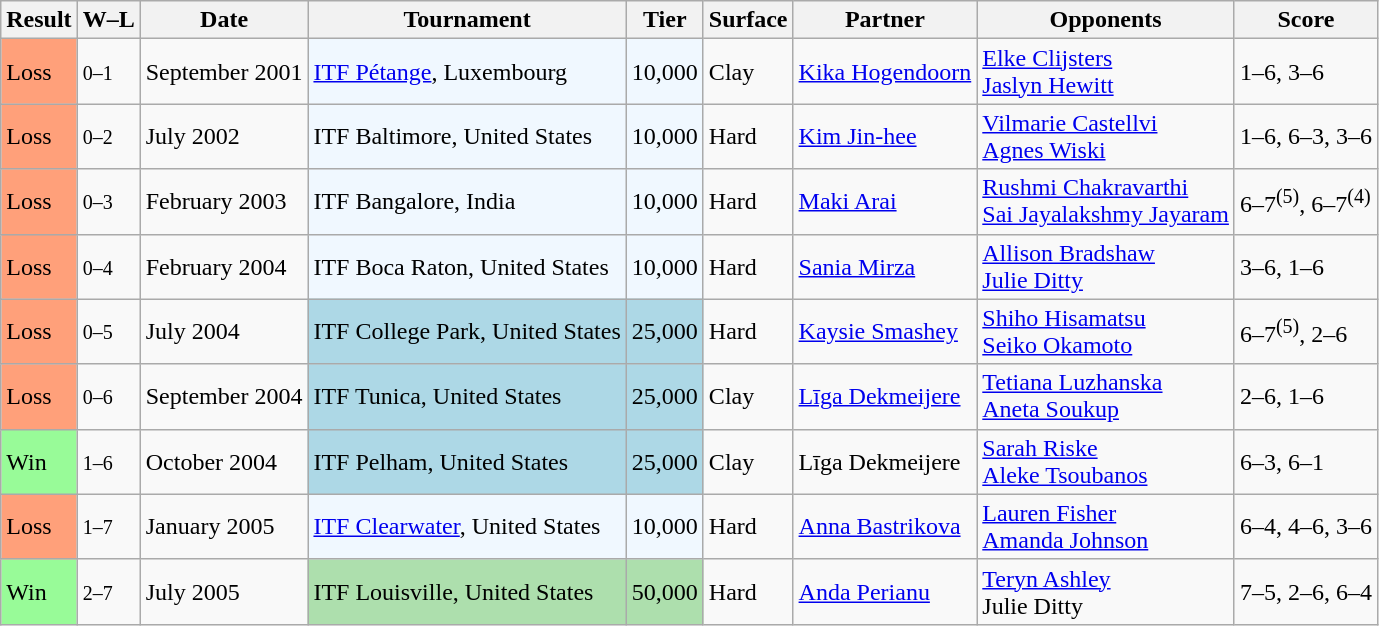<table class="sortable wikitable">
<tr>
<th>Result</th>
<th class="unsortable">W–L</th>
<th>Date</th>
<th>Tournament</th>
<th>Tier</th>
<th>Surface</th>
<th>Partner</th>
<th>Opponents</th>
<th class="unsortable">Score</th>
</tr>
<tr>
<td style="background:#ffa07a;">Loss</td>
<td><small>0–1</small></td>
<td>September 2001</td>
<td style="background:#f0f8ff;"><a href='#'>ITF Pétange</a>, Luxembourg</td>
<td style="background:#f0f8ff;">10,000</td>
<td>Clay</td>
<td> <a href='#'>Kika Hogendoorn</a></td>
<td> <a href='#'>Elke Clijsters</a> <br>  <a href='#'>Jaslyn Hewitt</a></td>
<td>1–6, 3–6</td>
</tr>
<tr>
<td style="background:#ffa07a;">Loss</td>
<td><small>0–2</small></td>
<td>July 2002</td>
<td style="background:#f0f8ff;">ITF Baltimore, United States</td>
<td style="background:#f0f8ff;">10,000</td>
<td>Hard</td>
<td> <a href='#'>Kim Jin-hee</a></td>
<td> <a href='#'>Vilmarie Castellvi</a> <br>  <a href='#'>Agnes Wiski</a></td>
<td>1–6, 6–3, 3–6</td>
</tr>
<tr>
<td style="background:#ffa07a;">Loss</td>
<td><small>0–3</small></td>
<td>February 2003</td>
<td style="background:#f0f8ff;">ITF Bangalore, India</td>
<td style="background:#f0f8ff;">10,000</td>
<td>Hard</td>
<td> <a href='#'>Maki Arai</a></td>
<td> <a href='#'>Rushmi Chakravarthi</a> <br>  <a href='#'>Sai Jayalakshmy Jayaram</a></td>
<td>6–7<sup>(5)</sup>, 6–7<sup>(4)</sup></td>
</tr>
<tr>
<td style="background:#ffa07a;">Loss</td>
<td><small>0–4</small></td>
<td>February 2004</td>
<td style="background:#f0f8ff;">ITF Boca Raton, United States</td>
<td style="background:#f0f8ff;">10,000</td>
<td>Hard</td>
<td> <a href='#'>Sania Mirza</a></td>
<td> <a href='#'>Allison Bradshaw</a> <br>  <a href='#'>Julie Ditty</a></td>
<td>3–6, 1–6</td>
</tr>
<tr>
<td bgcolor="FFA07A">Loss</td>
<td><small>0–5</small></td>
<td>July 2004</td>
<td style="background:lightblue;">ITF College Park, United States</td>
<td style="background:lightblue;">25,000</td>
<td>Hard</td>
<td> <a href='#'>Kaysie Smashey</a></td>
<td> <a href='#'>Shiho Hisamatsu</a> <br>  <a href='#'>Seiko Okamoto</a></td>
<td>6–7<sup>(5)</sup>, 2–6</td>
</tr>
<tr>
<td bgcolor="FFA07A">Loss</td>
<td><small>0–6</small></td>
<td>September 2004</td>
<td style="background:lightblue;">ITF Tunica, United States</td>
<td style="background:lightblue;">25,000</td>
<td>Clay</td>
<td> <a href='#'>Līga Dekmeijere</a></td>
<td> <a href='#'>Tetiana Luzhanska</a> <br>  <a href='#'>Aneta Soukup</a></td>
<td>2–6, 1–6</td>
</tr>
<tr>
<td style="background:#98fb98;">Win</td>
<td><small>1–6</small></td>
<td>October 2004</td>
<td style="background:lightblue;">ITF Pelham, United States</td>
<td style="background:lightblue;">25,000</td>
<td>Clay</td>
<td> Līga Dekmeijere</td>
<td> <a href='#'>Sarah Riske</a> <br>  <a href='#'>Aleke Tsoubanos</a></td>
<td>6–3, 6–1</td>
</tr>
<tr>
<td bgcolor="FFA07A">Loss</td>
<td><small>1–7</small></td>
<td>January 2005</td>
<td style="background:#f0f8ff;"><a href='#'>ITF Clearwater</a>, United States</td>
<td style="background:#f0f8ff;">10,000</td>
<td>Hard</td>
<td> <a href='#'>Anna Bastrikova</a></td>
<td> <a href='#'>Lauren Fisher</a> <br>  <a href='#'>Amanda Johnson</a></td>
<td>6–4, 4–6, 3–6</td>
</tr>
<tr>
<td style="background:#98fb98;">Win</td>
<td><small>2–7</small></td>
<td>July 2005</td>
<td bgcolor="#addfad">ITF Louisville, United States</td>
<td bgcolor="#addfad">50,000</td>
<td>Hard</td>
<td> <a href='#'>Anda Perianu</a></td>
<td> <a href='#'>Teryn Ashley</a> <br>  Julie Ditty</td>
<td>7–5, 2–6, 6–4</td>
</tr>
</table>
